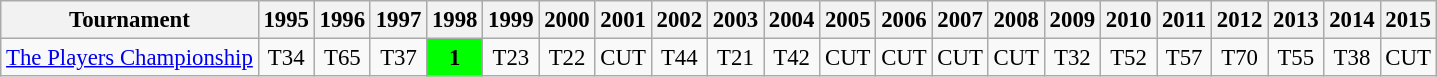<table class="wikitable" style="font-size:95%;text-align:center;">
<tr>
<th>Tournament</th>
<th>1995</th>
<th>1996</th>
<th>1997</th>
<th>1998</th>
<th>1999</th>
<th>2000</th>
<th>2001</th>
<th>2002</th>
<th>2003</th>
<th>2004</th>
<th>2005</th>
<th>2006</th>
<th>2007</th>
<th>2008</th>
<th>2009</th>
<th>2010</th>
<th>2011</th>
<th>2012</th>
<th>2013</th>
<th>2014</th>
<th>2015</th>
</tr>
<tr>
<td align=left><a href='#'>The Players Championship</a></td>
<td>T34</td>
<td>T65</td>
<td>T37</td>
<td style="background:lime;"><strong>1</strong></td>
<td>T23</td>
<td>T22</td>
<td>CUT</td>
<td>T44</td>
<td>T21</td>
<td>T42</td>
<td>CUT</td>
<td>CUT</td>
<td>CUT</td>
<td>CUT</td>
<td>T32</td>
<td>T52</td>
<td>T57</td>
<td>T70</td>
<td>T55</td>
<td>T38</td>
<td>CUT</td>
</tr>
</table>
